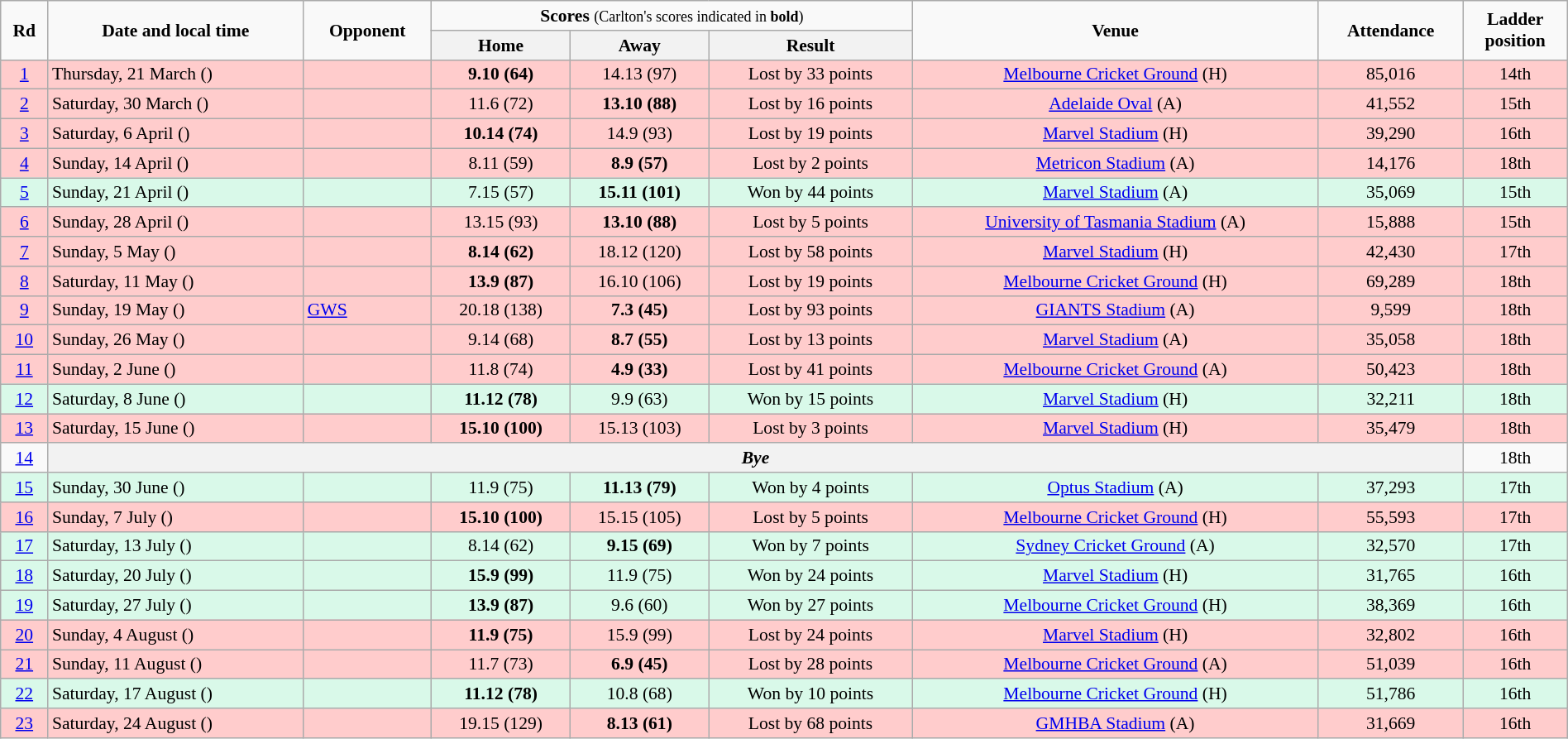<table class="wikitable" style="font-size:90%; text-align:center; width: 100%; margin-left: auto; margin-right: auto;">
<tr>
<td rowspan=2><strong>Rd</strong></td>
<td rowspan=2><strong>Date and local time</strong></td>
<td rowspan=2><strong>Opponent</strong></td>
<td colspan=3><strong>Scores</strong> <small>(Carlton's scores indicated in <strong>bold</strong>)</small></td>
<td rowspan=2><strong>Venue</strong></td>
<td rowspan=2><strong>Attendance</strong></td>
<td rowspan=2><strong>Ladder<br>position</strong></td>
</tr>
<tr>
<th>Home</th>
<th>Away</th>
<th>Result</th>
</tr>
<tr style="background:#fcc;">
<td><a href='#'>1</a></td>
<td align=left>Thursday, 21 March ()</td>
<td align=left></td>
<td><strong>9.10 (64)</strong></td>
<td>14.13 (97)</td>
<td>Lost by 33 points</td>
<td><a href='#'>Melbourne Cricket Ground</a> (H)</td>
<td>85,016</td>
<td>14th</td>
</tr>
<tr style="background:#fcc;">
<td><a href='#'>2</a></td>
<td align=left>Saturday, 30 March ()</td>
<td align=left></td>
<td>11.6 (72)</td>
<td><strong>13.10 (88)</strong></td>
<td>Lost by 16 points</td>
<td><a href='#'>Adelaide Oval</a> (A)</td>
<td>41,552</td>
<td>15th</td>
</tr>
<tr style="background:#fcc;">
<td><a href='#'>3</a></td>
<td align=left>Saturday, 6 April ()</td>
<td align=left></td>
<td><strong>10.14 (74)</strong></td>
<td>14.9 (93)</td>
<td>Lost by 19 points</td>
<td><a href='#'>Marvel Stadium</a> (H)</td>
<td>39,290</td>
<td>16th</td>
</tr>
<tr style="background:#fcc;">
<td><a href='#'>4</a></td>
<td align=left>Sunday, 14 April ()</td>
<td align=left></td>
<td>8.11 (59)</td>
<td><strong>8.9 (57)</strong></td>
<td>Lost by 2 points</td>
<td><a href='#'>Metricon Stadium</a> (A)</td>
<td>14,176</td>
<td>18th</td>
</tr>
<tr style="background:#d9f9e9;">
<td><a href='#'>5</a></td>
<td align=left>Sunday, 21 April ()</td>
<td align=left></td>
<td>7.15 (57)</td>
<td><strong>15.11 (101)</strong></td>
<td>Won by 44 points</td>
<td><a href='#'>Marvel Stadium</a> (A)</td>
<td>35,069</td>
<td>15th</td>
</tr>
<tr style="background:#fcc;">
<td><a href='#'>6</a></td>
<td align=left>Sunday, 28 April ()</td>
<td align=left></td>
<td>13.15 (93)</td>
<td><strong>13.10 (88)</strong></td>
<td>Lost by 5 points</td>
<td><a href='#'>University of Tasmania Stadium</a> (A)</td>
<td>15,888</td>
<td>15th</td>
</tr>
<tr style="background:#fcc;">
<td><a href='#'>7</a></td>
<td align=left>Sunday, 5 May ()</td>
<td align=left></td>
<td><strong>8.14 (62)</strong></td>
<td>18.12 (120)</td>
<td>Lost by 58 points</td>
<td><a href='#'>Marvel Stadium</a> (H)</td>
<td>42,430</td>
<td>17th</td>
</tr>
<tr style="background:#fcc;">
<td><a href='#'>8</a></td>
<td align=left>Saturday, 11 May ()</td>
<td align=left></td>
<td><strong>13.9 (87)</strong></td>
<td>16.10 (106)</td>
<td>Lost by 19 points</td>
<td><a href='#'>Melbourne Cricket Ground</a> (H)</td>
<td>69,289</td>
<td>18th</td>
</tr>
<tr style="background:#fcc;">
<td><a href='#'>9</a></td>
<td align=left>Sunday, 19 May ()</td>
<td align=left><a href='#'>GWS</a></td>
<td>20.18 (138)</td>
<td><strong>7.3 (45)</strong></td>
<td>Lost by 93 points</td>
<td><a href='#'>GIANTS Stadium</a> (A)</td>
<td>9,599</td>
<td>18th</td>
</tr>
<tr style="background:#fcc;">
<td><a href='#'>10</a></td>
<td align=left>Sunday, 26 May ()</td>
<td align=left></td>
<td>9.14 (68)</td>
<td><strong>8.7 (55)</strong></td>
<td>Lost by 13 points</td>
<td><a href='#'>Marvel Stadium</a> (A)</td>
<td>35,058</td>
<td>18th</td>
</tr>
<tr style="background:#fcc;">
<td><a href='#'>11</a></td>
<td align=left>Sunday, 2 June ()</td>
<td align=left></td>
<td>11.8 (74)</td>
<td><strong>4.9 (33)</strong></td>
<td>Lost by 41 points</td>
<td><a href='#'>Melbourne Cricket Ground</a> (A)</td>
<td>50,423</td>
<td>18th</td>
</tr>
<tr style="background:#d9f9e9;">
<td><a href='#'>12</a></td>
<td align=left>Saturday, 8 June ()</td>
<td align=left></td>
<td><strong>11.12 (78)</strong></td>
<td>9.9 (63)</td>
<td>Won by 15 points</td>
<td><a href='#'>Marvel Stadium</a> (H)</td>
<td>32,211</td>
<td>18th</td>
</tr>
<tr style="background:#fcc;">
<td><a href='#'>13</a></td>
<td align=left>Saturday, 15 June ()</td>
<td align=left></td>
<td><strong>15.10 (100)</strong></td>
<td>15.13 (103)</td>
<td>Lost by 3 points</td>
<td><a href='#'>Marvel Stadium</a> (H)</td>
<td>35,479</td>
<td>18th</td>
</tr>
<tr>
<td><a href='#'>14</a></td>
<th colspan=7><span><em>Bye</em></span></th>
<td>18th</td>
</tr>
<tr style="background:#d9f9e9;">
<td><a href='#'>15</a></td>
<td align=left>Sunday, 30 June ()</td>
<td align=left></td>
<td>11.9 (75)</td>
<td><strong>11.13 (79)</strong></td>
<td>Won by 4 points</td>
<td><a href='#'>Optus Stadium</a> (A)</td>
<td>37,293</td>
<td>17th</td>
</tr>
<tr style="background:#fcc;">
<td><a href='#'>16</a></td>
<td align=left>Sunday, 7 July ()</td>
<td align=left></td>
<td><strong>15.10 (100)</strong></td>
<td>15.15 (105)</td>
<td>Lost by 5 points</td>
<td><a href='#'>Melbourne Cricket Ground</a> (H)</td>
<td>55,593</td>
<td>17th</td>
</tr>
<tr style="background:#d9f9e9;">
<td><a href='#'>17</a></td>
<td align=left>Saturday, 13 July ()</td>
<td align=left></td>
<td>8.14 (62)</td>
<td><strong>9.15 (69)</strong></td>
<td>Won by 7 points</td>
<td><a href='#'>Sydney Cricket Ground</a> (A)</td>
<td>32,570</td>
<td>17th</td>
</tr>
<tr style="background:#d9f9e9;">
<td><a href='#'>18</a></td>
<td align=left>Saturday, 20 July ()</td>
<td align=left></td>
<td><strong>15.9 (99)</strong></td>
<td>11.9 (75)</td>
<td>Won by 24 points</td>
<td><a href='#'>Marvel Stadium</a> (H)</td>
<td>31,765</td>
<td>16th</td>
</tr>
<tr style="background:#d9f9e9;">
<td><a href='#'>19</a></td>
<td align=left>Saturday, 27 July ()</td>
<td align=left></td>
<td><strong>13.9 (87)</strong></td>
<td>9.6 (60)</td>
<td>Won by 27 points</td>
<td><a href='#'>Melbourne Cricket Ground</a> (H)</td>
<td>38,369</td>
<td>16th</td>
</tr>
<tr style="background:#fcc;">
<td><a href='#'>20</a></td>
<td align=left>Sunday, 4 August ()</td>
<td align=left></td>
<td><strong>11.9 (75)</strong></td>
<td>15.9 (99)</td>
<td>Lost by 24 points</td>
<td><a href='#'>Marvel Stadium</a> (H)</td>
<td>32,802</td>
<td>16th</td>
</tr>
<tr style="background:#fcc;">
<td><a href='#'>21</a></td>
<td align=left>Sunday, 11 August ()</td>
<td align=left></td>
<td>11.7 (73)</td>
<td><strong>6.9 (45)</strong></td>
<td>Lost by 28 points</td>
<td><a href='#'>Melbourne Cricket Ground</a> (A)</td>
<td>51,039</td>
<td>16th</td>
</tr>
<tr style="background:#d9f9e9;">
<td><a href='#'>22</a></td>
<td align=left>Saturday, 17 August ()</td>
<td align=left></td>
<td><strong>11.12 (78)</strong></td>
<td>10.8 (68)</td>
<td>Won by 10 points</td>
<td><a href='#'>Melbourne Cricket Ground</a> (H)</td>
<td>51,786</td>
<td>16th</td>
</tr>
<tr style="background:#fcc;">
<td><a href='#'>23</a></td>
<td align=left>Saturday, 24 August ()</td>
<td align=left></td>
<td>19.15 (129)</td>
<td><strong>8.13 (61)</strong></td>
<td>Lost by 68 points</td>
<td><a href='#'>GMHBA Stadium</a> (A)</td>
<td>31,669</td>
<td>16th</td>
</tr>
</table>
